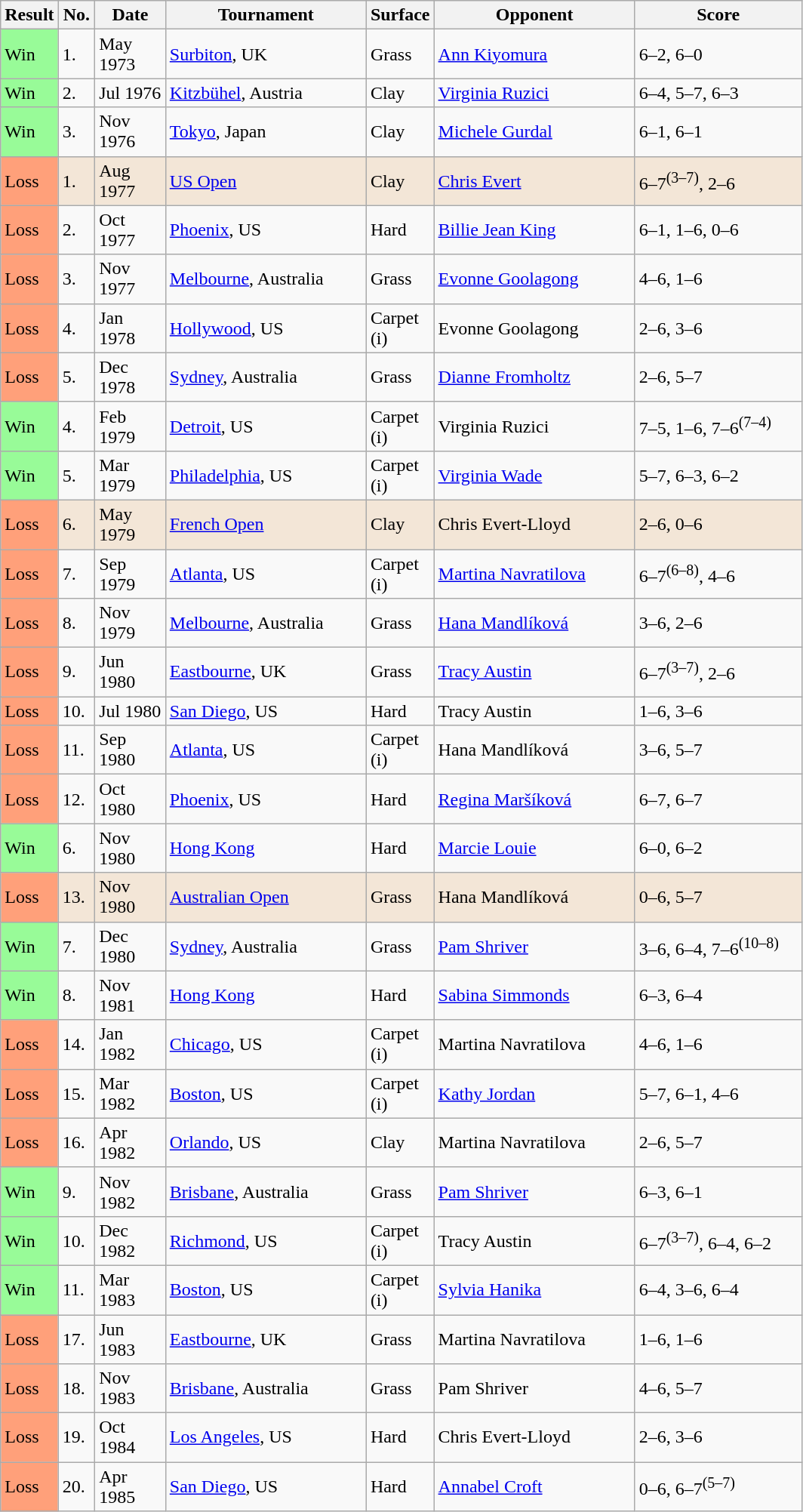<table class="sortable wikitable">
<tr>
<th>Result</th>
<th style="width:25px">No.</th>
<th style="width:55px">Date</th>
<th style="width:170px">Tournament</th>
<th style="width:50px">Surface</th>
<th style="width:170px">Opponent</th>
<th style="width:140px" class="unsortable">Score</th>
</tr>
<tr>
<td style="background:#98fb98;">Win</td>
<td>1.</td>
<td>May 1973</td>
<td><a href='#'>Surbiton</a>, UK</td>
<td>Grass</td>
<td> <a href='#'>Ann Kiyomura</a></td>
<td>6–2, 6–0</td>
</tr>
<tr>
<td style="background:#98fb98;">Win</td>
<td>2.</td>
<td>Jul 1976</td>
<td><a href='#'>Kitzbühel</a>, Austria</td>
<td>Clay</td>
<td> <a href='#'>Virginia Ruzici</a></td>
<td>6–4, 5–7, 6–3</td>
</tr>
<tr>
<td style="background:#98fb98;">Win</td>
<td>3.</td>
<td>Nov 1976</td>
<td><a href='#'>Tokyo</a>, Japan</td>
<td>Clay</td>
<td> <a href='#'>Michele Gurdal</a></td>
<td>6–1, 6–1</td>
</tr>
<tr style="background:#f3e6d7;">
<td style="background:#ffa07a;">Loss</td>
<td>1.</td>
<td>Aug 1977</td>
<td><a href='#'>US Open</a></td>
<td>Clay</td>
<td> <a href='#'>Chris Evert</a></td>
<td>6–7<sup>(3–7)</sup>, 2–6</td>
</tr>
<tr>
<td style="background:#ffa07a;">Loss</td>
<td>2.</td>
<td>Oct 1977</td>
<td><a href='#'>Phoenix</a>, US</td>
<td>Hard</td>
<td> <a href='#'>Billie Jean King</a></td>
<td>6–1, 1–6, 0–6</td>
</tr>
<tr>
<td style="background:#ffa07a;">Loss</td>
<td>3.</td>
<td>Nov 1977</td>
<td><a href='#'>Melbourne</a>, Australia</td>
<td>Grass</td>
<td> <a href='#'>Evonne Goolagong</a></td>
<td>4–6, 1–6</td>
</tr>
<tr>
<td style="background:#ffa07a;">Loss</td>
<td>4.</td>
<td>Jan 1978</td>
<td><a href='#'>Hollywood</a>, US</td>
<td>Carpet (i)</td>
<td> Evonne Goolagong</td>
<td>2–6, 3–6</td>
</tr>
<tr>
<td style="background:#ffa07a;">Loss</td>
<td>5.</td>
<td>Dec 1978</td>
<td><a href='#'>Sydney</a>, Australia</td>
<td>Grass</td>
<td> <a href='#'>Dianne Fromholtz</a></td>
<td>2–6, 5–7</td>
</tr>
<tr>
<td style="background:#98fb98;">Win</td>
<td>4.</td>
<td>Feb 1979</td>
<td><a href='#'>Detroit</a>, US</td>
<td>Carpet (i)</td>
<td> Virginia Ruzici</td>
<td>7–5, 1–6, 7–6<sup>(7–4)</sup></td>
</tr>
<tr>
<td style="background:#98fb98;">Win</td>
<td>5.</td>
<td>Mar 1979</td>
<td><a href='#'>Philadelphia</a>, US</td>
<td>Carpet (i)</td>
<td> <a href='#'>Virginia Wade</a></td>
<td>5–7, 6–3, 6–2</td>
</tr>
<tr style="background:#f3e6d7;">
<td style="background:#ffa07a;">Loss</td>
<td>6.</td>
<td>May 1979</td>
<td><a href='#'>French Open</a></td>
<td>Clay</td>
<td> Chris Evert-Lloyd</td>
<td>2–6, 0–6</td>
</tr>
<tr>
<td style="background:#ffa07a;">Loss</td>
<td>7.</td>
<td>Sep 1979</td>
<td><a href='#'>Atlanta</a>, US</td>
<td>Carpet (i)</td>
<td> <a href='#'>Martina Navratilova</a></td>
<td>6–7<sup>(6–8)</sup>, 4–6</td>
</tr>
<tr>
<td style="background:#ffa07a;">Loss</td>
<td>8.</td>
<td>Nov 1979</td>
<td><a href='#'>Melbourne</a>, Australia</td>
<td>Grass</td>
<td> <a href='#'>Hana Mandlíková</a></td>
<td>3–6, 2–6</td>
</tr>
<tr>
<td style="background:#ffa07a;">Loss</td>
<td>9.</td>
<td>Jun 1980</td>
<td><a href='#'>Eastbourne</a>, UK</td>
<td>Grass</td>
<td> <a href='#'>Tracy Austin</a></td>
<td>6–7<sup>(3–7)</sup>, 2–6</td>
</tr>
<tr>
<td style="background:#ffa07a;">Loss</td>
<td>10.</td>
<td>Jul 1980</td>
<td><a href='#'>San Diego</a>, US</td>
<td>Hard</td>
<td> Tracy Austin</td>
<td>1–6, 3–6</td>
</tr>
<tr>
<td style="background:#ffa07a;">Loss</td>
<td>11.</td>
<td>Sep 1980</td>
<td><a href='#'>Atlanta</a>, US</td>
<td>Carpet (i)</td>
<td> Hana Mandlíková</td>
<td>3–6, 5–7</td>
</tr>
<tr>
<td style="background:#ffa07a;">Loss</td>
<td>12.</td>
<td>Oct 1980</td>
<td><a href='#'>Phoenix</a>, US</td>
<td>Hard</td>
<td> <a href='#'>Regina Maršíková</a></td>
<td>6–7, 6–7</td>
</tr>
<tr>
<td style="background:#98fb98;">Win</td>
<td>6.</td>
<td>Nov 1980</td>
<td><a href='#'>Hong Kong</a></td>
<td>Hard</td>
<td> <a href='#'>Marcie Louie</a></td>
<td>6–0, 6–2</td>
</tr>
<tr style="background:#f3e6d7;">
<td style="background:#ffa07a;">Loss</td>
<td>13.</td>
<td>Nov 1980</td>
<td><a href='#'>Australian Open</a></td>
<td>Grass</td>
<td> Hana Mandlíková</td>
<td>0–6, 5–7</td>
</tr>
<tr>
<td style="background:#98fb98;">Win</td>
<td>7.</td>
<td>Dec 1980</td>
<td><a href='#'>Sydney</a>, Australia</td>
<td>Grass</td>
<td> <a href='#'>Pam Shriver</a></td>
<td>3–6, 6–4, 7–6<sup>(10–8)</sup></td>
</tr>
<tr>
<td style="background:#98fb98;">Win</td>
<td>8.</td>
<td>Nov 1981</td>
<td><a href='#'>Hong Kong</a></td>
<td>Hard</td>
<td> <a href='#'>Sabina Simmonds</a></td>
<td>6–3, 6–4</td>
</tr>
<tr>
<td style="background:#ffa07a;">Loss</td>
<td>14.</td>
<td>Jan 1982</td>
<td><a href='#'>Chicago</a>, US</td>
<td>Carpet (i)</td>
<td> Martina Navratilova</td>
<td>4–6, 1–6</td>
</tr>
<tr>
<td style="background:#ffa07a;">Loss</td>
<td>15.</td>
<td>Mar 1982</td>
<td><a href='#'>Boston</a>, US</td>
<td>Carpet (i)</td>
<td> <a href='#'>Kathy Jordan</a></td>
<td>5–7, 6–1, 4–6</td>
</tr>
<tr>
<td style="background:#ffa07a;">Loss</td>
<td>16.</td>
<td>Apr 1982</td>
<td><a href='#'>Orlando</a>, US</td>
<td>Clay</td>
<td> Martina Navratilova</td>
<td>2–6, 5–7</td>
</tr>
<tr>
<td style="background:#98fb98;">Win</td>
<td>9.</td>
<td>Nov 1982</td>
<td><a href='#'>Brisbane</a>, Australia</td>
<td>Grass</td>
<td> <a href='#'>Pam Shriver</a></td>
<td>6–3, 6–1</td>
</tr>
<tr>
<td style="background:#98fb98;">Win</td>
<td>10.</td>
<td>Dec 1982</td>
<td><a href='#'>Richmond</a>, US</td>
<td>Carpet (i)</td>
<td> Tracy Austin</td>
<td>6–7<sup>(3–7)</sup>, 6–4, 6–2</td>
</tr>
<tr>
<td style="background:#98fb98;">Win</td>
<td>11.</td>
<td>Mar 1983</td>
<td><a href='#'>Boston</a>, US</td>
<td>Carpet (i)</td>
<td> <a href='#'>Sylvia Hanika</a></td>
<td>6–4, 3–6, 6–4</td>
</tr>
<tr>
<td style="background:#ffa07a;">Loss</td>
<td>17.</td>
<td>Jun 1983</td>
<td><a href='#'>Eastbourne</a>, UK</td>
<td>Grass</td>
<td> Martina Navratilova</td>
<td>1–6, 1–6</td>
</tr>
<tr>
<td style="background:#ffa07a;">Loss</td>
<td>18.</td>
<td>Nov 1983</td>
<td><a href='#'>Brisbane</a>, Australia</td>
<td>Grass</td>
<td> Pam Shriver</td>
<td>4–6, 5–7</td>
</tr>
<tr>
<td style="background:#ffa07a;">Loss</td>
<td>19.</td>
<td>Oct 1984</td>
<td><a href='#'>Los Angeles</a>, US</td>
<td>Hard</td>
<td> Chris Evert-Lloyd</td>
<td>2–6, 3–6</td>
</tr>
<tr>
<td style="background:#ffa07a;">Loss</td>
<td>20.</td>
<td>Apr 1985</td>
<td><a href='#'>San Diego</a>, US</td>
<td>Hard</td>
<td> <a href='#'>Annabel Croft</a></td>
<td>0–6, 6–7<sup>(5–7)</sup></td>
</tr>
</table>
